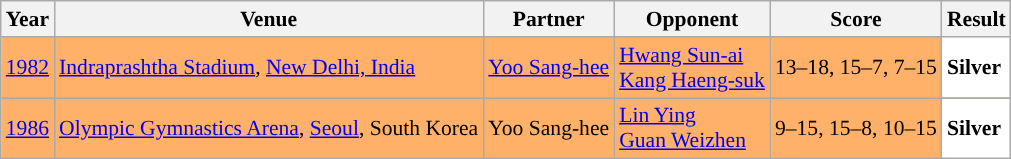<table class="sortable wikitable" style="font-size: 90%;">
<tr>
<th>Year</th>
<th>Venue</th>
<th>Partner</th>
<th>Opponent</th>
<th>Score</th>
<th>Result</th>
</tr>
<tr style="background:#FFB069">
<td align="center"><a href='#'>1982</a></td>
<td align="left"><a href='#'>Indraprashtha Stadium</a>, <a href='#'>New Delhi, India</a></td>
<td align="left"> <a href='#'>Yoo Sang-hee</a></td>
<td align="left"> <a href='#'>Hwang Sun-ai</a><br> <a href='#'>Kang Haeng-suk</a></td>
<td align="left">13–18, 15–7, 7–15</td>
<td style="text-align:left; background: white"> <strong>Silver</strong></td>
</tr>
<tr>
</tr>
<tr style="background:#FFB069">
<td align="center"><a href='#'>1986</a></td>
<td align="left"><a href='#'>Olympic Gymnastics Arena</a>, <a href='#'>Seoul</a>, South Korea</td>
<td align="left"> Yoo Sang-hee</td>
<td align="left"> <a href='#'>Lin Ying</a><br> <a href='#'>Guan Weizhen</a></td>
<td align="left">9–15, 15–8, 10–15</td>
<td style="text-align:left; background: white"> <strong>Silver</strong></td>
</tr>
</table>
